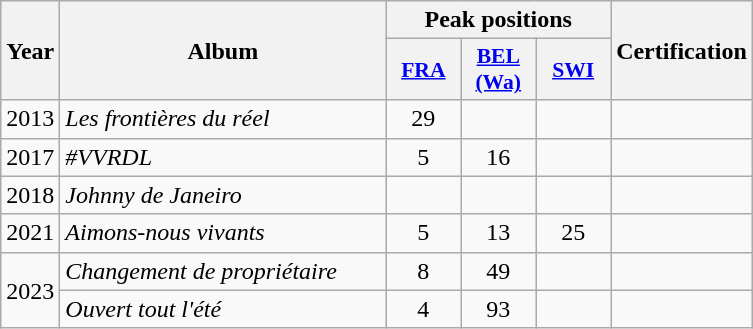<table class="wikitable">
<tr>
<th align="center" rowspan="2" width="10">Year</th>
<th align="center" rowspan="2" width="210">Album</th>
<th align="center" colspan="3" width="20">Peak positions</th>
<th align="center" rowspan="2" width="70">Certification</th>
</tr>
<tr>
<th scope="col" style="width:3em;font-size:90%;"><a href='#'>FRA</a><br></th>
<th scope="col" style="width:3em;font-size:90%;"><a href='#'>BEL <br>(Wa)</a><br></th>
<th scope="col" style="width:3em;font-size:90%;"><a href='#'>SWI</a><br></th>
</tr>
<tr>
<td style="text-align:center;">2013</td>
<td><em>Les frontières du réel</em></td>
<td style="text-align:center;">29</td>
<td style="text-align:center;"></td>
<td style="text-align:center;"></td>
<td style="text-align:center;"></td>
</tr>
<tr>
<td style="text-align:center;">2017</td>
<td><em>#VVRDL</em></td>
<td style="text-align:center;">5<br></td>
<td style="text-align:center;">16</td>
<td style="text-align:center;"></td>
<td style="text-align:center;"></td>
</tr>
<tr>
<td style="text-align:center;">2018</td>
<td><em>Johnny de Janeiro</em></td>
<td style="text-align:center;"></td>
<td style="text-align:center;"></td>
<td style="text-align:center;"></td>
<td style="text-align:center;"></td>
</tr>
<tr>
<td style="text-align:center;">2021</td>
<td><em>Aimons-nous vivants</em></td>
<td style="text-align:center;">5</td>
<td style="text-align:center;">13</td>
<td style="text-align:center;">25</td>
<td style="text-align:center;"></td>
</tr>
<tr>
<td style="text-align:center;" rowspan="2">2023</td>
<td><em>Changement de propriétaire</em></td>
<td style="text-align:center;">8<br></td>
<td style="text-align:center;">49</td>
<td style="text-align:center;"></td>
<td style="text-align:center;"></td>
</tr>
<tr>
<td><em>Ouvert tout l'été</em></td>
<td style="text-align:center;">4</td>
<td style="text-align:center;">93</td>
<td style="text-align:center;"></td>
<td style="text-align:center;"></td>
</tr>
</table>
